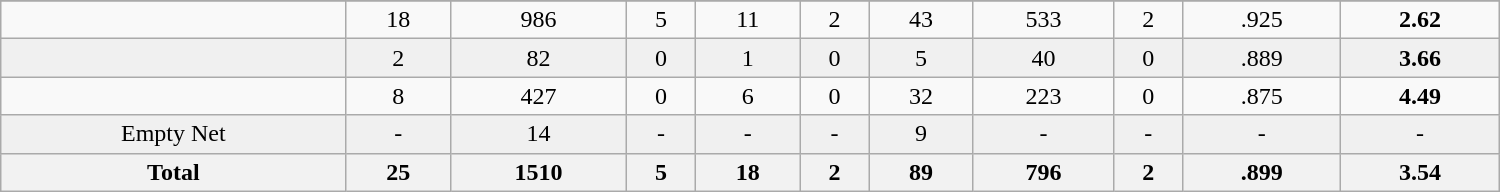<table class="wikitable sortable" width ="1000">
<tr align="center">
</tr>
<tr align="center" bgcolor="">
<td></td>
<td>18</td>
<td>986</td>
<td>5</td>
<td>11</td>
<td>2</td>
<td>43</td>
<td>533</td>
<td>2</td>
<td>.925</td>
<td><strong>2.62</strong></td>
</tr>
<tr align="center" bgcolor="f0f0f0">
<td></td>
<td>2</td>
<td>82</td>
<td>0</td>
<td>1</td>
<td>0</td>
<td>5</td>
<td>40</td>
<td>0</td>
<td>.889</td>
<td><strong>3.66</strong></td>
</tr>
<tr align="center" bgcolor="">
<td></td>
<td>8</td>
<td>427</td>
<td>0</td>
<td>6</td>
<td>0</td>
<td>32</td>
<td>223</td>
<td>0</td>
<td>.875</td>
<td><strong>4.49</strong></td>
</tr>
<tr align="center" bgcolor="f0f0f0">
<td>Empty Net</td>
<td>-</td>
<td>14</td>
<td>-</td>
<td>-</td>
<td>-</td>
<td>9</td>
<td>-</td>
<td>-</td>
<td>-</td>
<td>-</td>
</tr>
<tr>
<th>Total</th>
<th>25</th>
<th>1510</th>
<th>5</th>
<th>18</th>
<th>2</th>
<th>89</th>
<th>796</th>
<th>2</th>
<th>.899</th>
<th>3.54</th>
</tr>
</table>
